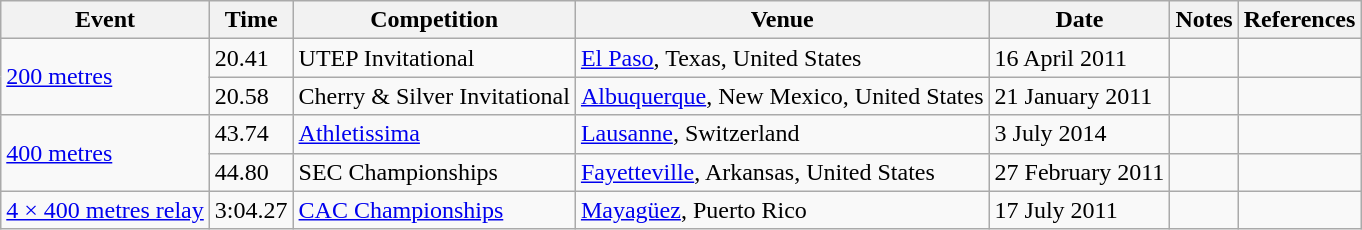<table class="wikitable">
<tr>
<th>Event</th>
<th>Time</th>
<th>Competition</th>
<th>Venue</th>
<th>Date</th>
<th>Notes</th>
<th>References</th>
</tr>
<tr>
<td rowspan=2><a href='#'>200 metres</a></td>
<td>20.41</td>
<td>UTEP Invitational</td>
<td><a href='#'>El Paso</a>, Texas, United States</td>
<td>16 April 2011</td>
<td> </td>
<td></td>
</tr>
<tr>
<td>20.58</td>
<td>Cherry & Silver Invitational</td>
<td><a href='#'>Albuquerque</a>, New Mexico, United States</td>
<td>21 January 2011</td>
<td>  </td>
<td></td>
</tr>
<tr>
<td rowspan=2><a href='#'>400 metres</a></td>
<td>43.74</td>
<td><a href='#'>Athletissima</a></td>
<td><a href='#'>Lausanne</a>, Switzerland</td>
<td>3 July 2014</td>
<td> </td>
<td></td>
</tr>
<tr>
<td>44.80</td>
<td>SEC Championships</td>
<td><a href='#'>Fayetteville</a>, Arkansas, United States</td>
<td>27 February 2011</td>
<td>   </td>
<td></td>
</tr>
<tr>
<td><a href='#'>4 × 400 metres relay</a></td>
<td>3:04.27</td>
<td><a href='#'>CAC Championships</a></td>
<td><a href='#'>Mayagüez</a>, Puerto Rico</td>
<td>17 July 2011</td>
<td></td>
</tr>
</table>
